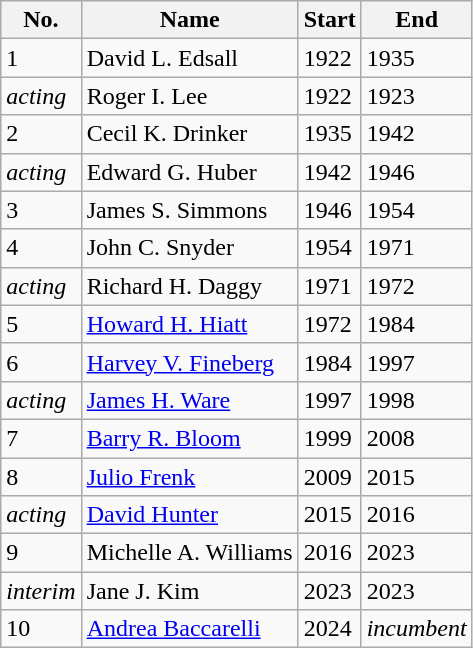<table class="wikitable">
<tr>
<th>No.</th>
<th>Name</th>
<th>Start</th>
<th>End</th>
</tr>
<tr>
<td>1</td>
<td>David L. Edsall</td>
<td>1922</td>
<td>1935</td>
</tr>
<tr>
<td><em>acting</em></td>
<td>Roger I. Lee</td>
<td>1922</td>
<td>1923</td>
</tr>
<tr>
<td>2</td>
<td>Cecil K. Drinker</td>
<td>1935</td>
<td>1942</td>
</tr>
<tr>
<td><em>acting</em></td>
<td>Edward G. Huber</td>
<td>1942</td>
<td>1946</td>
</tr>
<tr>
<td>3</td>
<td>James S. Simmons</td>
<td>1946</td>
<td>1954</td>
</tr>
<tr>
<td>4</td>
<td>John C. Snyder</td>
<td>1954</td>
<td>1971</td>
</tr>
<tr>
<td><em>acting</em></td>
<td>Richard H. Daggy</td>
<td>1971</td>
<td>1972</td>
</tr>
<tr>
<td>5</td>
<td><a href='#'>Howard H. Hiatt</a></td>
<td>1972</td>
<td>1984</td>
</tr>
<tr>
<td>6</td>
<td><a href='#'>Harvey V. Fineberg</a></td>
<td>1984</td>
<td>1997</td>
</tr>
<tr>
<td><em>acting</em></td>
<td><a href='#'>James H. Ware</a></td>
<td>1997</td>
<td>1998</td>
</tr>
<tr>
<td>7</td>
<td><a href='#'>Barry R. Bloom</a></td>
<td>1999</td>
<td>2008</td>
</tr>
<tr>
<td>8</td>
<td><a href='#'>Julio Frenk</a></td>
<td>2009</td>
<td>2015</td>
</tr>
<tr>
<td><em>acting</em></td>
<td><a href='#'>David Hunter</a></td>
<td>2015</td>
<td>2016</td>
</tr>
<tr>
<td>9</td>
<td>Michelle A. Williams</td>
<td>2016</td>
<td>2023</td>
</tr>
<tr>
<td><em>interim</em></td>
<td>Jane J. Kim</td>
<td>2023</td>
<td>2023</td>
</tr>
<tr>
<td>10</td>
<td><a href='#'>Andrea Baccarelli</a></td>
<td>2024</td>
<td><em>incumbent</em></td>
</tr>
</table>
